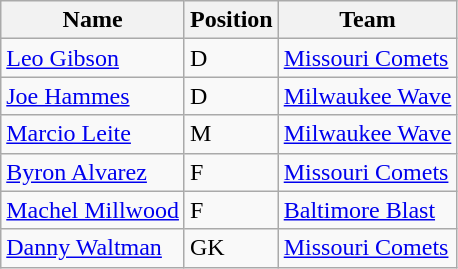<table class="wikitable">
<tr>
<th>Name</th>
<th>Position</th>
<th>Team</th>
</tr>
<tr>
<td><a href='#'>Leo Gibson</a></td>
<td>D</td>
<td><a href='#'>Missouri Comets</a></td>
</tr>
<tr>
<td><a href='#'>Joe Hammes</a></td>
<td>D</td>
<td><a href='#'>Milwaukee Wave</a></td>
</tr>
<tr>
<td><a href='#'>Marcio Leite</a></td>
<td>M</td>
<td><a href='#'>Milwaukee Wave</a></td>
</tr>
<tr>
<td><a href='#'>Byron Alvarez</a></td>
<td>F</td>
<td><a href='#'>Missouri Comets</a></td>
</tr>
<tr>
<td><a href='#'>Machel Millwood</a></td>
<td>F</td>
<td><a href='#'>Baltimore Blast</a></td>
</tr>
<tr>
<td><a href='#'>Danny Waltman</a></td>
<td>GK</td>
<td><a href='#'>Missouri Comets</a></td>
</tr>
</table>
